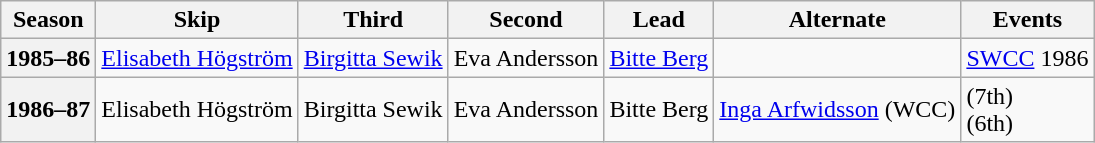<table class="wikitable">
<tr>
<th scope="col">Season</th>
<th scope="col">Skip</th>
<th scope="col">Third</th>
<th scope="col">Second</th>
<th scope="col">Lead</th>
<th scope="col">Alternate</th>
<th scope="col">Events</th>
</tr>
<tr>
<th scope="row">1985–86</th>
<td><a href='#'>Elisabeth Högström</a></td>
<td><a href='#'>Birgitta Sewik</a></td>
<td>Eva Andersson</td>
<td><a href='#'>Bitte Berg</a></td>
<td></td>
<td><a href='#'>SWCC</a> 1986 </td>
</tr>
<tr>
<th scope="row">1986–87</th>
<td>Elisabeth Högström</td>
<td>Birgitta Sewik</td>
<td>Eva Andersson</td>
<td>Bitte Berg</td>
<td><a href='#'>Inga Arfwidsson</a> (WCC)</td>
<td> (7th)<br> (6th)</td>
</tr>
</table>
